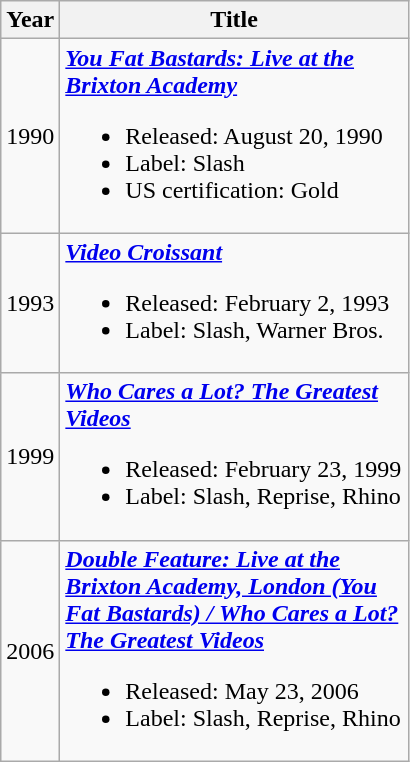<table class="wikitable">
<tr>
<th style="width:25px;">Year</th>
<th style="width:225px;">Title</th>
</tr>
<tr>
<td>1990</td>
<td><strong><em><a href='#'>You Fat Bastards: Live at the Brixton Academy</a></em></strong><br><ul><li>Released: August 20, 1990</li><li>Label: Slash</li><li>US certification: Gold</li></ul></td>
</tr>
<tr>
<td>1993</td>
<td><strong><em><a href='#'>Video Croissant</a></em></strong><br><ul><li>Released: February 2, 1993</li><li>Label: Slash, Warner Bros.</li></ul></td>
</tr>
<tr>
<td>1999</td>
<td><strong><em><a href='#'>Who Cares a Lot? The Greatest Videos</a></em></strong><br><ul><li>Released: February 23, 1999</li><li>Label: Slash, Reprise, Rhino</li></ul></td>
</tr>
<tr>
<td>2006</td>
<td><strong><em><a href='#'>Double Feature: Live at the Brixton Academy, London (You Fat Bastards) / Who Cares a Lot? The Greatest Videos</a></em></strong><br><ul><li>Released: May 23, 2006</li><li>Label: Slash, Reprise, Rhino</li></ul></td>
</tr>
</table>
